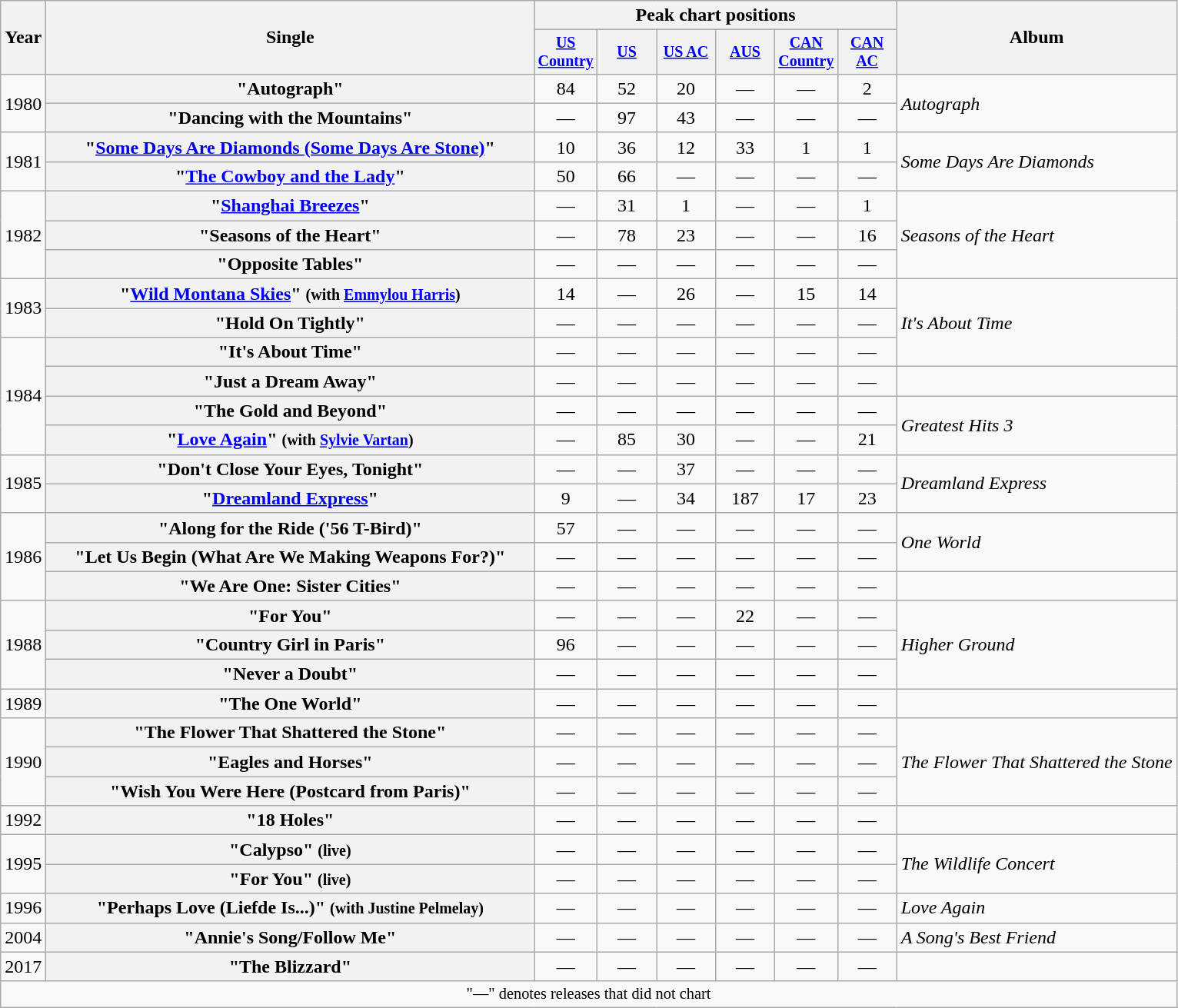<table class="wikitable plainrowheaders" style="text-align:center;">
<tr>
<th rowspan="2">Year</th>
<th rowspan="2" style="width:26em;">Single</th>
<th colspan="6">Peak chart positions</th>
<th rowspan="2">Album</th>
</tr>
<tr style="font-size:smaller;">
<th width="45"><a href='#'>US Country</a><br></th>
<th width="45"><a href='#'>US</a><br></th>
<th width="45"><a href='#'>US AC</a><br></th>
<th width="45"><a href='#'>AUS</a><br></th>
<th width="45"><a href='#'>CAN Country</a><br></th>
<th width="45"><a href='#'>CAN AC</a><br></th>
</tr>
<tr>
<td rowspan="2">1980</td>
<th scope="row">"Autograph"</th>
<td>84</td>
<td>52</td>
<td>20</td>
<td>—</td>
<td>—</td>
<td>2</td>
<td align="left" rowspan="2"><em>Autograph</em></td>
</tr>
<tr>
<th scope="row">"Dancing with the Mountains"</th>
<td>—</td>
<td>97</td>
<td>43</td>
<td>—</td>
<td>—</td>
<td>—</td>
</tr>
<tr>
<td rowspan="2">1981</td>
<th scope="row">"<a href='#'>Some Days Are Diamonds (Some Days Are Stone)</a>"</th>
<td>10</td>
<td>36</td>
<td>12</td>
<td>33</td>
<td>1</td>
<td>1</td>
<td align="left" rowspan="2"><em>Some Days Are Diamonds</em></td>
</tr>
<tr>
<th scope="row">"<a href='#'>The Cowboy and the Lady</a>"</th>
<td>50</td>
<td>66</td>
<td>—</td>
<td>—</td>
<td>—</td>
<td>—</td>
</tr>
<tr>
<td rowspan="3">1982</td>
<th scope="row">"<a href='#'>Shanghai Breezes</a>"</th>
<td>—</td>
<td>31</td>
<td>1</td>
<td>—</td>
<td>—</td>
<td>1</td>
<td align="left" rowspan="3"><em>Seasons of the Heart</em></td>
</tr>
<tr>
<th scope="row">"Seasons of the Heart"</th>
<td>—</td>
<td>78</td>
<td>23</td>
<td>—</td>
<td>—</td>
<td>16</td>
</tr>
<tr>
<th scope="row">"Opposite Tables"</th>
<td>—</td>
<td>—</td>
<td>—</td>
<td>—</td>
<td>—</td>
<td>—</td>
</tr>
<tr>
<td rowspan="2">1983</td>
<th scope="row">"<a href='#'>Wild Montana Skies</a>" <small>(with <a href='#'>Emmylou Harris</a>)</small></th>
<td>14</td>
<td>—</td>
<td>26</td>
<td>—</td>
<td>15</td>
<td>14</td>
<td align="left" rowspan="3"><em>It's About Time</em></td>
</tr>
<tr>
<th scope="row">"Hold On Tightly"</th>
<td>—</td>
<td>—</td>
<td>—</td>
<td>—</td>
<td>—</td>
<td>—</td>
</tr>
<tr>
<td rowspan="4">1984</td>
<th scope="row">"It's About Time"</th>
<td>—</td>
<td>—</td>
<td>—</td>
<td>—</td>
<td>—</td>
<td>—</td>
</tr>
<tr>
<th scope="row">"Just a Dream Away"</th>
<td>—</td>
<td>—</td>
<td>—</td>
<td>—</td>
<td>—</td>
<td>—</td>
<td></td>
</tr>
<tr>
<th scope="row">"The Gold and Beyond"</th>
<td>—</td>
<td>—</td>
<td>—</td>
<td>—</td>
<td>—</td>
<td>—</td>
<td align="left" rowspan="2"><em>Greatest Hits 3</em></td>
</tr>
<tr>
<th scope="row">"<a href='#'>Love Again</a>" <small>(with <a href='#'>Sylvie Vartan</a>)</small></th>
<td>—</td>
<td>85</td>
<td>30</td>
<td>—</td>
<td>—</td>
<td>21</td>
</tr>
<tr>
<td rowspan="2">1985</td>
<th scope="row">"Don't Close Your Eyes, Tonight"</th>
<td>—</td>
<td>—</td>
<td>37</td>
<td>—</td>
<td>—</td>
<td>—</td>
<td align="left" rowspan="2"><em>Dreamland Express</em></td>
</tr>
<tr>
<th scope="row">"<a href='#'>Dreamland Express</a>"</th>
<td>9</td>
<td>—</td>
<td>34</td>
<td>187</td>
<td>17</td>
<td>23</td>
</tr>
<tr>
<td rowspan="3">1986</td>
<th scope="row">"Along for the Ride ('56 T-Bird)"</th>
<td>57</td>
<td>—</td>
<td>—</td>
<td>—</td>
<td>—</td>
<td>—</td>
<td align="left" rowspan="2"><em>One World</em></td>
</tr>
<tr>
<th scope="row">"Let Us Begin (What Are We Making Weapons For?)"</th>
<td>—</td>
<td>—</td>
<td>—</td>
<td>—</td>
<td>—</td>
<td>—</td>
</tr>
<tr>
<th scope="row">"We Are One: Sister Cities"</th>
<td>—</td>
<td>—</td>
<td>—</td>
<td>—</td>
<td>—</td>
<td>—</td>
<td></td>
</tr>
<tr>
<td rowspan="3">1988</td>
<th scope="row">"For You"</th>
<td>—</td>
<td>—</td>
<td>—</td>
<td>22</td>
<td>—</td>
<td>—</td>
<td align="left" rowspan="3"><em>Higher Ground</em></td>
</tr>
<tr>
<th scope="row">"Country Girl in Paris"</th>
<td>96</td>
<td>—</td>
<td>—</td>
<td>—</td>
<td>—</td>
<td>—</td>
</tr>
<tr>
<th scope="row">"Never a Doubt"</th>
<td>—</td>
<td>—</td>
<td>—</td>
<td>—</td>
<td>—</td>
<td>—</td>
</tr>
<tr>
<td>1989</td>
<th scope="row">"The One World"</th>
<td>—</td>
<td>—</td>
<td>—</td>
<td>—</td>
<td>—</td>
<td>—</td>
<td></td>
</tr>
<tr>
<td rowspan="3">1990</td>
<th scope="row">"The Flower That Shattered the Stone"</th>
<td>—</td>
<td>—</td>
<td>—</td>
<td>—</td>
<td>—</td>
<td>—</td>
<td align="left" rowspan="3"><em>The Flower That Shattered the Stone</em></td>
</tr>
<tr>
<th scope="row">"Eagles and Horses"</th>
<td>—</td>
<td>—</td>
<td>—</td>
<td>—</td>
<td>—</td>
<td>—</td>
</tr>
<tr>
<th scope="row">"Wish You Were Here (Postcard from Paris)"</th>
<td>—</td>
<td>—</td>
<td>—</td>
<td>—</td>
<td>—</td>
<td>—</td>
</tr>
<tr>
<td>1992</td>
<th scope="row">"18 Holes"</th>
<td>—</td>
<td>—</td>
<td>—</td>
<td>—</td>
<td>—</td>
<td>—</td>
<td></td>
</tr>
<tr>
<td rowspan="2">1995</td>
<th scope="row">"Calypso" <small>(live)</small></th>
<td>—</td>
<td>—</td>
<td>—</td>
<td>—</td>
<td>—</td>
<td>—</td>
<td align="left" rowspan="2"><em>The Wildlife Concert</em></td>
</tr>
<tr>
<th scope="row">"For You" <small>(live)</small></th>
<td>—</td>
<td>—</td>
<td>—</td>
<td>—</td>
<td>—</td>
<td>—</td>
</tr>
<tr>
<td>1996</td>
<th scope="row">"Perhaps Love (Liefde Is...)" <small>(with Justine Pelmelay)</small></th>
<td>—</td>
<td>—</td>
<td>—</td>
<td>—</td>
<td>—</td>
<td>—</td>
<td align="left"><em>Love Again</em></td>
</tr>
<tr>
<td>2004</td>
<th scope="row">"Annie's Song/Follow Me"</th>
<td>—</td>
<td>—</td>
<td>—</td>
<td>—</td>
<td>—</td>
<td>—</td>
<td align="left"><em>A Song's Best Friend</em></td>
</tr>
<tr>
<td>2017</td>
<th scope="row">"The Blizzard"</th>
<td>—</td>
<td>—</td>
<td>—</td>
<td>—</td>
<td>—</td>
<td>—</td>
<td></td>
</tr>
<tr>
<td colspan="9" style="font-size:85%">"—" denotes releases that did not chart</td>
</tr>
</table>
